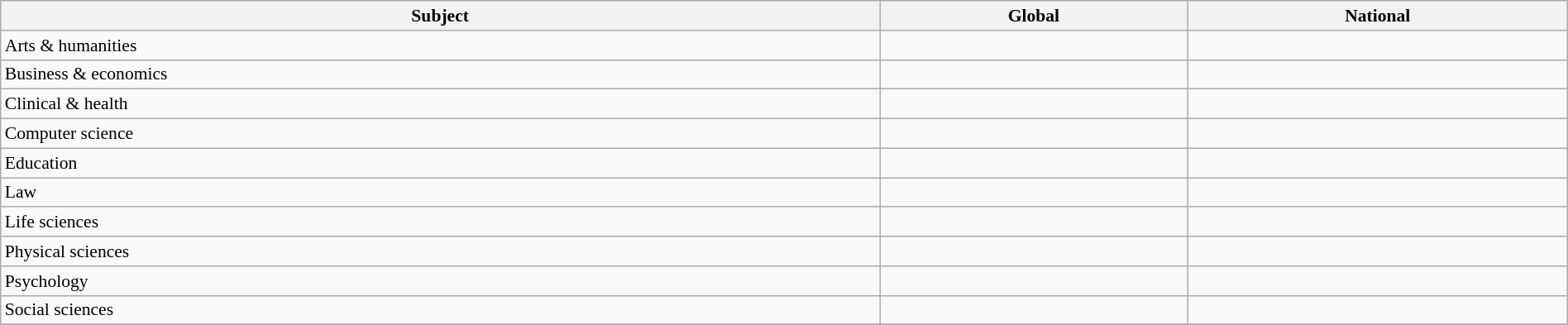<table class="wikitable sortable" style="width: 100%; font-size: 90%">
<tr>
<th>Subject</th>
<th>Global</th>
<th>National</th>
</tr>
<tr>
<td>Arts & humanities</td>
<td data-sort-value="15"></td>
<td data-sort-value="1"></td>
</tr>
<tr>
<td>Business & economics</td>
<td data-sort-value="36"></td>
<td data-sort-value="2"></td>
</tr>
<tr>
<td>Clinical & health</td>
<td data-sort-value="50"></td>
<td data-sort-value="3"></td>
</tr>
<tr>
<td>Computer science</td>
<td data-sort-value="62"></td>
<td data-sort-value="4"></td>
</tr>
<tr>
<td>Education</td>
<td data-sort-value="61"></td>
<td data-sort-value="3"></td>
</tr>
<tr>
<td>Law</td>
<td data-sort-value="25"></td>
<td data-sort-value="1"></td>
</tr>
<tr>
<td>Life sciences</td>
<td data-sort-value="41"></td>
<td data-sort-value="3"></td>
</tr>
<tr>
<td>Physical sciences</td>
<td data-sort-value="27"></td>
<td data-sort-value="2"></td>
</tr>
<tr>
<td>Psychology</td>
<td data-sort-value="23"></td>
<td data-sort-value="1"></td>
</tr>
<tr>
<td>Social sciences</td>
<td data-sort-value="61"></td>
<td data-sort-value="4"></td>
</tr>
<tr>
</tr>
</table>
